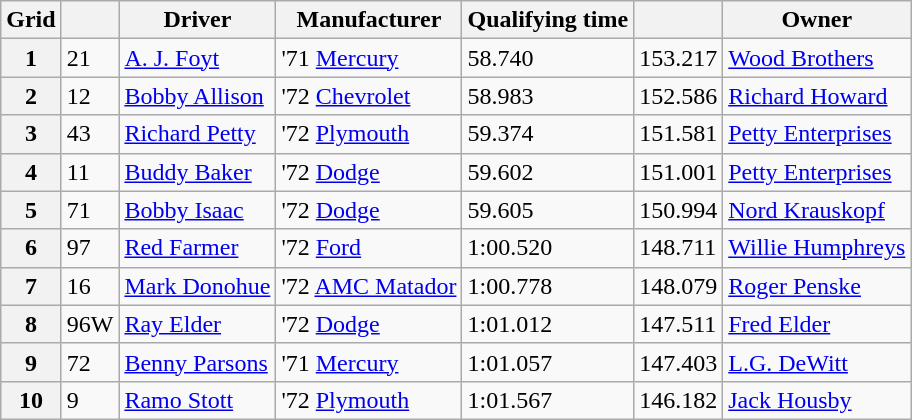<table class="wikitable">
<tr>
<th>Grid</th>
<th></th>
<th>Driver</th>
<th>Manufacturer</th>
<th>Qualifying time</th>
<th></th>
<th>Owner</th>
</tr>
<tr>
<th>1</th>
<td>21</td>
<td><a href='#'>A. J. Foyt</a></td>
<td>'71 <a href='#'>Mercury</a></td>
<td>58.740</td>
<td>153.217</td>
<td><a href='#'>Wood Brothers</a></td>
</tr>
<tr>
<th>2</th>
<td>12</td>
<td><a href='#'>Bobby Allison</a></td>
<td>'72 <a href='#'>Chevrolet</a></td>
<td>58.983</td>
<td>152.586</td>
<td><a href='#'>Richard Howard</a></td>
</tr>
<tr>
<th>3</th>
<td>43</td>
<td><a href='#'>Richard Petty</a></td>
<td>'72 <a href='#'>Plymouth</a></td>
<td>59.374</td>
<td>151.581</td>
<td><a href='#'>Petty Enterprises</a></td>
</tr>
<tr>
<th>4</th>
<td>11</td>
<td><a href='#'>Buddy Baker</a></td>
<td>'72 <a href='#'>Dodge</a></td>
<td>59.602</td>
<td>151.001</td>
<td><a href='#'>Petty Enterprises</a></td>
</tr>
<tr>
<th>5</th>
<td>71</td>
<td><a href='#'>Bobby Isaac</a></td>
<td>'72 <a href='#'>Dodge</a></td>
<td>59.605</td>
<td>150.994</td>
<td><a href='#'>Nord Krauskopf</a></td>
</tr>
<tr>
<th>6</th>
<td>97</td>
<td><a href='#'>Red Farmer</a></td>
<td>'72 <a href='#'>Ford</a></td>
<td>1:00.520</td>
<td>148.711</td>
<td><a href='#'>Willie Humphreys</a></td>
</tr>
<tr>
<th>7</th>
<td>16</td>
<td><a href='#'>Mark Donohue</a></td>
<td>'72 <a href='#'>AMC Matador</a></td>
<td>1:00.778</td>
<td>148.079</td>
<td><a href='#'>Roger Penske</a></td>
</tr>
<tr>
<th>8</th>
<td>96W</td>
<td><a href='#'>Ray Elder</a></td>
<td>'72 <a href='#'>Dodge</a></td>
<td>1:01.012</td>
<td>147.511</td>
<td><a href='#'>Fred Elder</a></td>
</tr>
<tr>
<th>9</th>
<td>72</td>
<td><a href='#'>Benny Parsons</a></td>
<td>'71 <a href='#'>Mercury</a></td>
<td>1:01.057</td>
<td>147.403</td>
<td><a href='#'>L.G. DeWitt</a></td>
</tr>
<tr>
<th>10</th>
<td>9</td>
<td><a href='#'>Ramo Stott</a></td>
<td>'72 <a href='#'>Plymouth</a></td>
<td>1:01.567</td>
<td>146.182</td>
<td><a href='#'>Jack Housby</a></td>
</tr>
</table>
